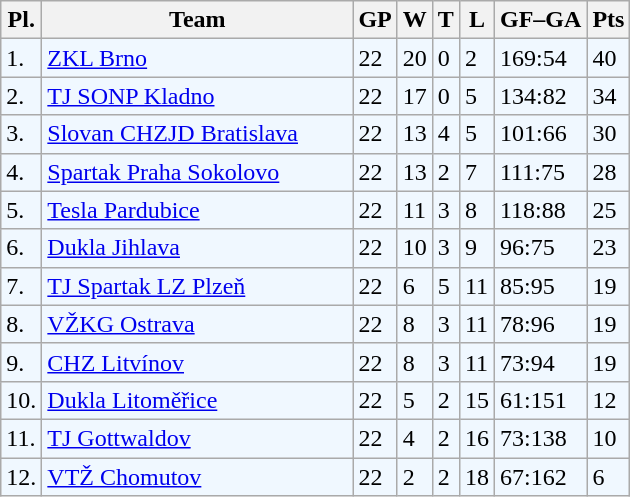<table class="wikitable">
<tr>
<th>Pl.</th>
<th width="200">Team</th>
<th>GP</th>
<th>W</th>
<th>T</th>
<th>L</th>
<th>GF–GA</th>
<th>Pts</th>
</tr>
<tr bgcolor="#f0f8ff">
<td>1.</td>
<td><a href='#'>ZKL Brno</a></td>
<td>22</td>
<td>20</td>
<td>0</td>
<td>2</td>
<td>169:54</td>
<td>40</td>
</tr>
<tr bgcolor="#f0f8ff">
<td>2.</td>
<td><a href='#'>TJ SONP Kladno</a></td>
<td>22</td>
<td>17</td>
<td>0</td>
<td>5</td>
<td>134:82</td>
<td>34</td>
</tr>
<tr bgcolor="#f0f8ff">
<td>3.</td>
<td><a href='#'>Slovan CHZJD Bratislava</a></td>
<td>22</td>
<td>13</td>
<td>4</td>
<td>5</td>
<td>101:66</td>
<td>30</td>
</tr>
<tr bgcolor="#f0f8ff">
<td>4.</td>
<td><a href='#'>Spartak Praha Sokolovo</a></td>
<td>22</td>
<td>13</td>
<td>2</td>
<td>7</td>
<td>111:75</td>
<td>28</td>
</tr>
<tr bgcolor="#f0f8ff">
<td>5.</td>
<td><a href='#'>Tesla Pardubice</a></td>
<td>22</td>
<td>11</td>
<td>3</td>
<td>8</td>
<td>118:88</td>
<td>25</td>
</tr>
<tr bgcolor="#f0f8ff">
<td>6.</td>
<td><a href='#'>Dukla Jihlava</a></td>
<td>22</td>
<td>10</td>
<td>3</td>
<td>9</td>
<td>96:75</td>
<td>23</td>
</tr>
<tr bgcolor="#f0f8ff">
<td>7.</td>
<td><a href='#'>TJ Spartak LZ Plzeň</a></td>
<td>22</td>
<td>6</td>
<td>5</td>
<td>11</td>
<td>85:95</td>
<td>19</td>
</tr>
<tr bgcolor="#f0f8ff">
<td>8.</td>
<td><a href='#'>VŽKG Ostrava</a></td>
<td>22</td>
<td>8</td>
<td>3</td>
<td>11</td>
<td>78:96</td>
<td>19</td>
</tr>
<tr bgcolor="#f0f8ff">
<td>9.</td>
<td><a href='#'>CHZ Litvínov</a></td>
<td>22</td>
<td>8</td>
<td>3</td>
<td>11</td>
<td>73:94</td>
<td>19</td>
</tr>
<tr bgcolor="#f0f8ff">
<td>10.</td>
<td><a href='#'>Dukla Litoměřice</a></td>
<td>22</td>
<td>5</td>
<td>2</td>
<td>15</td>
<td>61:151</td>
<td>12</td>
</tr>
<tr bgcolor="#f0f8ff">
<td>11.</td>
<td><a href='#'>TJ Gottwaldov</a></td>
<td>22</td>
<td>4</td>
<td>2</td>
<td>16</td>
<td>73:138</td>
<td>10</td>
</tr>
<tr bgcolor="#f0f8ff">
<td>12.</td>
<td><a href='#'>VTŽ Chomutov</a></td>
<td>22</td>
<td>2</td>
<td>2</td>
<td>18</td>
<td>67:162</td>
<td>6</td>
</tr>
</table>
